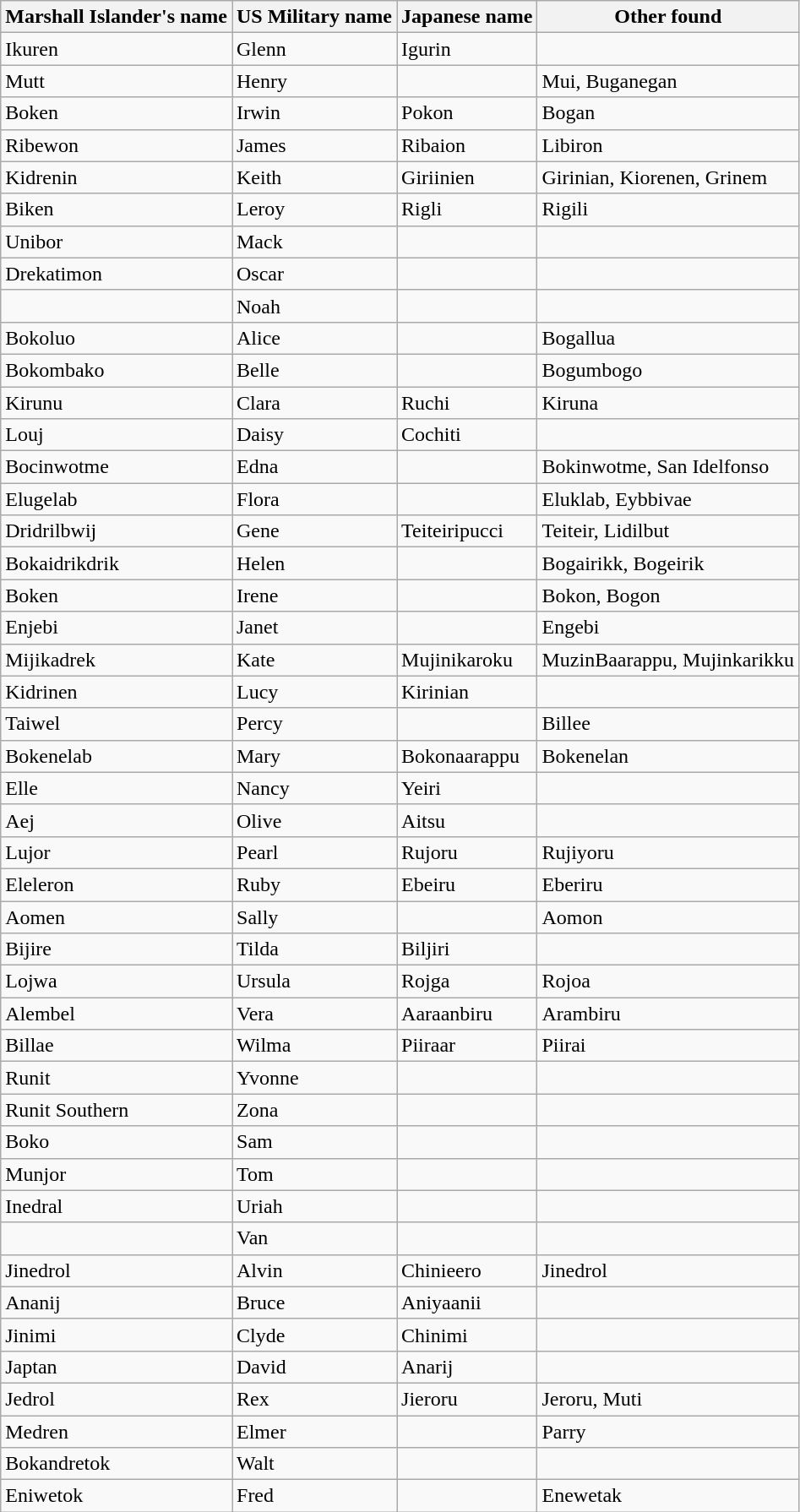<table class="wikitable">
<tr>
<th>Marshall Islander's name</th>
<th>US Military name</th>
<th>Japanese name</th>
<th>Other found</th>
</tr>
<tr>
<td>Ikuren</td>
<td>Glenn</td>
<td>Igurin</td>
<td></td>
</tr>
<tr>
<td>Mutt</td>
<td>Henry</td>
<td></td>
<td>Mui, Buganegan</td>
</tr>
<tr>
<td>Boken</td>
<td>Irwin</td>
<td>Pokon</td>
<td>Bogan</td>
</tr>
<tr>
<td>Ribewon</td>
<td>James</td>
<td>Ribaion</td>
<td>Libiron</td>
</tr>
<tr>
<td>Kidrenin</td>
<td>Keith</td>
<td>Giriinien</td>
<td>Girinian, Kiorenen, Grinem</td>
</tr>
<tr>
<td>Biken</td>
<td>Leroy</td>
<td>Rigli</td>
<td>Rigili</td>
</tr>
<tr>
<td>Unibor</td>
<td>Mack</td>
<td></td>
<td></td>
</tr>
<tr>
<td>Drekatimon</td>
<td>Oscar</td>
<td></td>
<td></td>
</tr>
<tr>
<td></td>
<td>Noah</td>
<td></td>
<td></td>
</tr>
<tr>
<td>Bokoluo</td>
<td>Alice</td>
<td></td>
<td>Bogallua</td>
</tr>
<tr>
<td>Bokombako</td>
<td>Belle</td>
<td></td>
<td>Bogumbogo</td>
</tr>
<tr>
<td>Kirunu</td>
<td>Clara</td>
<td>Ruchi</td>
<td>Kiruna</td>
</tr>
<tr>
<td>Louj</td>
<td>Daisy</td>
<td>Cochiti</td>
<td></td>
</tr>
<tr>
<td>Bocinwotme</td>
<td>Edna</td>
<td></td>
<td>Bokinwotme, San Idelfonso</td>
</tr>
<tr>
<td>Elugelab</td>
<td>Flora</td>
<td></td>
<td>Eluklab, Eybbivae</td>
</tr>
<tr>
<td>Dridrilbwij</td>
<td>Gene</td>
<td>Teiteiripucci</td>
<td>Teiteir, Lidilbut</td>
</tr>
<tr>
<td>Bokaidrikdrik</td>
<td>Helen</td>
<td></td>
<td>Bogairikk, Bogeirik</td>
</tr>
<tr>
<td>Boken</td>
<td>Irene</td>
<td></td>
<td>Bokon, Bogon</td>
</tr>
<tr>
<td>Enjebi</td>
<td>Janet</td>
<td></td>
<td>Engebi</td>
</tr>
<tr>
<td>Mijikadrek</td>
<td>Kate</td>
<td>Mujinikaroku</td>
<td>MuzinBaarappu, Mujinkarikku</td>
</tr>
<tr>
<td>Kidrinen</td>
<td>Lucy</td>
<td>Kirinian</td>
<td></td>
</tr>
<tr>
<td>Taiwel</td>
<td>Percy</td>
<td></td>
<td>Billee</td>
</tr>
<tr>
<td>Bokenelab</td>
<td>Mary</td>
<td>Bokonaarappu</td>
<td>Bokenelan</td>
</tr>
<tr>
<td>Elle</td>
<td>Nancy</td>
<td>Yeiri</td>
<td></td>
</tr>
<tr>
<td>Aej</td>
<td>Olive</td>
<td>Aitsu</td>
<td></td>
</tr>
<tr>
<td>Lujor</td>
<td>Pearl</td>
<td>Rujoru</td>
<td>Rujiyoru</td>
</tr>
<tr>
<td>Eleleron</td>
<td>Ruby</td>
<td>Ebeiru</td>
<td>Eberiru</td>
</tr>
<tr>
<td>Aomen</td>
<td>Sally</td>
<td></td>
<td>Aomon</td>
</tr>
<tr>
<td>Bijire</td>
<td>Tilda</td>
<td>Biljiri</td>
<td></td>
</tr>
<tr>
<td>Lojwa</td>
<td>Ursula</td>
<td>Rojga</td>
<td>Rojoa</td>
</tr>
<tr>
<td>Alembel</td>
<td>Vera</td>
<td>Aaraanbiru</td>
<td>Arambiru</td>
</tr>
<tr>
<td>Billae</td>
<td>Wilma</td>
<td>Piiraar</td>
<td>Piirai</td>
</tr>
<tr>
<td>Runit</td>
<td>Yvonne</td>
<td></td>
<td></td>
</tr>
<tr>
<td>Runit Southern</td>
<td>Zona</td>
<td></td>
<td></td>
</tr>
<tr>
<td>Boko</td>
<td>Sam</td>
<td></td>
<td></td>
</tr>
<tr>
<td>Munjor</td>
<td>Tom</td>
<td></td>
<td></td>
</tr>
<tr>
<td>Inedral</td>
<td>Uriah</td>
<td></td>
<td></td>
</tr>
<tr>
<td></td>
<td>Van</td>
<td></td>
<td></td>
</tr>
<tr>
<td>Jinedrol</td>
<td>Alvin</td>
<td>Chinieero</td>
<td>Jinedrol</td>
</tr>
<tr>
<td>Ananij</td>
<td>Bruce</td>
<td>Aniyaanii</td>
<td></td>
</tr>
<tr>
<td>Jinimi</td>
<td>Clyde</td>
<td>Chinimi</td>
<td></td>
</tr>
<tr>
<td>Japtan</td>
<td>David</td>
<td>Anarij</td>
<td></td>
</tr>
<tr>
<td>Jedrol</td>
<td>Rex</td>
<td>Jieroru</td>
<td>Jeroru, Muti</td>
</tr>
<tr>
<td>Medren</td>
<td>Elmer</td>
<td></td>
<td>Parry</td>
</tr>
<tr>
<td>Bokandretok</td>
<td>Walt</td>
<td></td>
<td></td>
</tr>
<tr>
<td>Eniwetok</td>
<td>Fred</td>
<td></td>
<td>Enewetak</td>
</tr>
</table>
